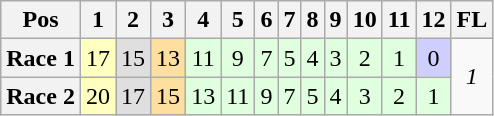<table class="wikitable">
<tr>
<th>Pos</th>
<th>1</th>
<th>2</th>
<th>3</th>
<th>4</th>
<th>5</th>
<th>6</th>
<th>7</th>
<th>8</th>
<th>9</th>
<th>10</th>
<th>11</th>
<th>12</th>
<th>FL</th>
</tr>
<tr align="center">
<th>Race 1</th>
<td style="background:#FFFFBF;">17</td>
<td style="background:#DFDFDF;">15</td>
<td style="background:#FFDF9F;">13</td>
<td style="background:#DFFFDF;">11</td>
<td style="background:#DFFFDF;">9</td>
<td style="background:#DFFFDF;">7</td>
<td style="background:#DFFFDF;">5</td>
<td style="background:#DFFFDF;">4</td>
<td style="background:#DFFFDF;">3</td>
<td style="background:#DFFFDF;">2</td>
<td style="background:#DFFFDF;">1</td>
<td style="background:#CFCFFF;">0</td>
<td rowspan=2><em>1</em></td>
</tr>
<tr align="center">
<th>Race 2</th>
<td style="background:#FFFFBF;">20</td>
<td style="background:#DFDFDF;">17</td>
<td style="background:#FFDF9F;">15</td>
<td style="background:#DFFFDF;">13</td>
<td style="background:#DFFFDF;">11</td>
<td style="background:#DFFFDF;">9</td>
<td style="background:#DFFFDF;">7</td>
<td style="background:#DFFFDF;">5</td>
<td style="background:#DFFFDF;">4</td>
<td style="background:#DFFFDF;">3</td>
<td style="background:#DFFFDF;">2</td>
<td style="background:#DFFFDF;">1</td>
</tr>
</table>
